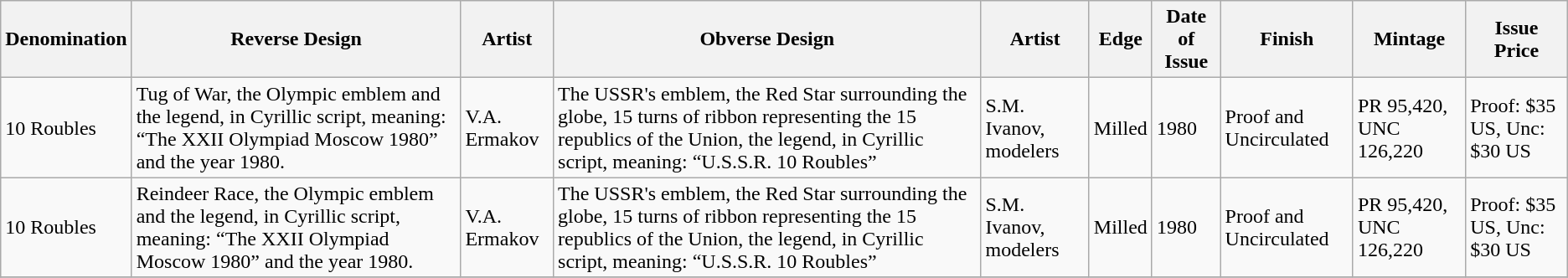<table class="wikitable">
<tr>
<th>Denomination</th>
<th>Reverse Design</th>
<th>Artist</th>
<th>Obverse Design</th>
<th>Artist</th>
<th>Edge</th>
<th>Date of Issue</th>
<th>Finish</th>
<th>Mintage</th>
<th>Issue Price</th>
</tr>
<tr>
<td>10 Roubles</td>
<td>Tug of War, the Olympic emblem and the legend, in Cyrillic script, meaning: “The XXII Olympiad Moscow 1980” and the year 1980.</td>
<td>V.A. Ermakov</td>
<td>The USSR's emblem, the Red Star surrounding the globe, 15 turns of ribbon representing the 15 republics of the Union, the legend, in Cyrillic script, meaning: “U.S.S.R. 10 Roubles”</td>
<td>S.M. Ivanov, modelers</td>
<td>Milled</td>
<td>1980</td>
<td>Proof and Uncirculated</td>
<td>PR 95,420, UNC 126,220</td>
<td>Proof: $35 US, Unc: $30 US</td>
</tr>
<tr>
<td>10 Roubles</td>
<td>Reindeer Race, the Olympic emblem and the legend, in Cyrillic script, meaning: “The XXII Olympiad Moscow 1980” and the year 1980.</td>
<td>V.A. Ermakov</td>
<td>The USSR's emblem, the Red Star surrounding the globe, 15 turns of ribbon representing the 15 republics of the Union, the legend, in Cyrillic script, meaning: “U.S.S.R. 10 Roubles”</td>
<td>S.M. Ivanov, modelers</td>
<td>Milled</td>
<td>1980</td>
<td>Proof and Uncirculated</td>
<td>PR 95,420, UNC 126,220</td>
<td>Proof: $35 US, Unc: $30 US</td>
</tr>
<tr>
</tr>
</table>
